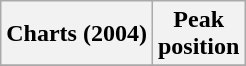<table class="wikitable plainrowheaders" style="text-align:center">
<tr>
<th>Charts (2004)</th>
<th>Peak<br>position</th>
</tr>
<tr>
</tr>
</table>
